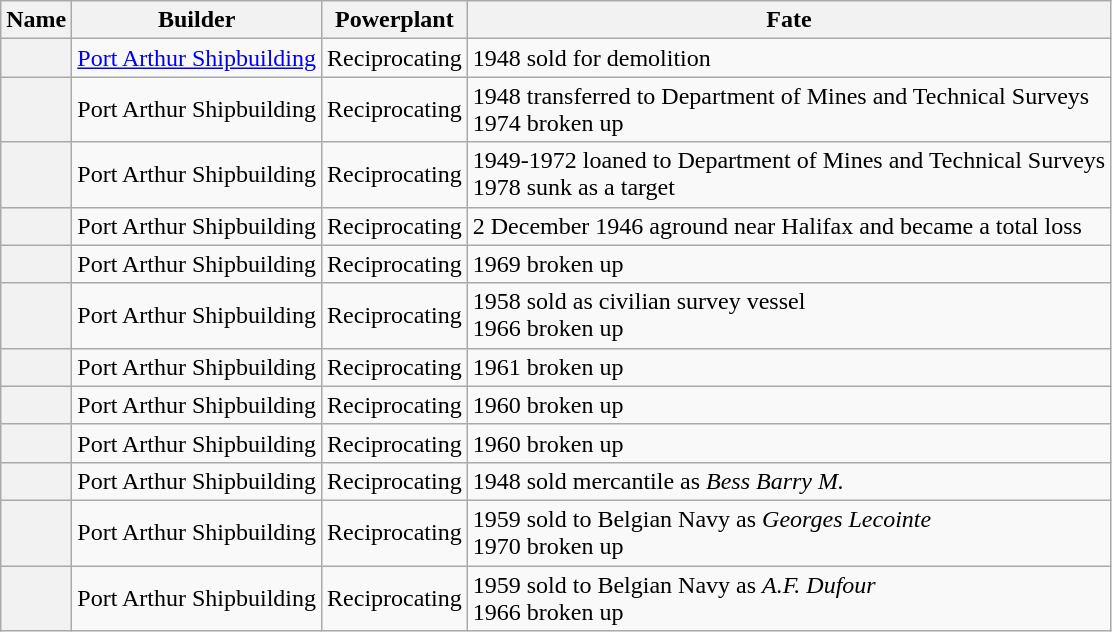<table class="wikitable sortable plainrowheaders">
<tr>
<th scope="col">Name</th>
<th scope="col">Builder</th>
<th scope="col">Powerplant</th>
<th scope="col">Fate</th>
</tr>
<tr>
<th scope="row"></th>
<td><a href='#'>Port Arthur Shipbuilding</a></td>
<td>Reciprocating</td>
<td>1948 sold for demolition</td>
</tr>
<tr>
<th scope="row"></th>
<td>Port Arthur Shipbuilding</td>
<td>Reciprocating</td>
<td>1948 transferred to Department of Mines and Technical Surveys <br>1974 broken up</td>
</tr>
<tr>
<th scope="row"></th>
<td>Port Arthur Shipbuilding</td>
<td>Reciprocating</td>
<td>1949-1972 loaned to Department of Mines and Technical Surveys <br>1978 sunk as a target</td>
</tr>
<tr>
<th scope="row"></th>
<td>Port Arthur Shipbuilding</td>
<td>Reciprocating</td>
<td>2 December 1946 aground near Halifax and became a total loss</td>
</tr>
<tr>
<th scope="row"></th>
<td>Port Arthur Shipbuilding</td>
<td>Reciprocating</td>
<td>1969 broken up</td>
</tr>
<tr>
<th scope="row"></th>
<td>Port Arthur Shipbuilding</td>
<td>Reciprocating</td>
<td>1958 sold as civilian survey vessel<br> 1966 broken up</td>
</tr>
<tr>
<th scope="row"></th>
<td>Port Arthur Shipbuilding</td>
<td>Reciprocating</td>
<td>1961 broken up</td>
</tr>
<tr>
<th scope="row"></th>
<td>Port Arthur Shipbuilding</td>
<td>Reciprocating</td>
<td>1960 broken up</td>
</tr>
<tr>
<th scope="row"></th>
<td>Port Arthur Shipbuilding</td>
<td>Reciprocating</td>
<td>1960 broken up</td>
</tr>
<tr>
<th scope="row"></th>
<td>Port Arthur Shipbuilding</td>
<td>Reciprocating</td>
<td>1948 sold mercantile as <em>Bess Barry M.</em></td>
</tr>
<tr>
<th scope="row"></th>
<td>Port Arthur Shipbuilding</td>
<td>Reciprocating</td>
<td>1959 sold to Belgian Navy as <em>Georges Lecointe</em><br>1970 broken up</td>
</tr>
<tr>
<th scope="row"></th>
<td>Port Arthur Shipbuilding</td>
<td>Reciprocating</td>
<td>1959 sold to Belgian Navy as <em>A.F. Dufour</em><br>1966 broken up</td>
</tr>
</table>
